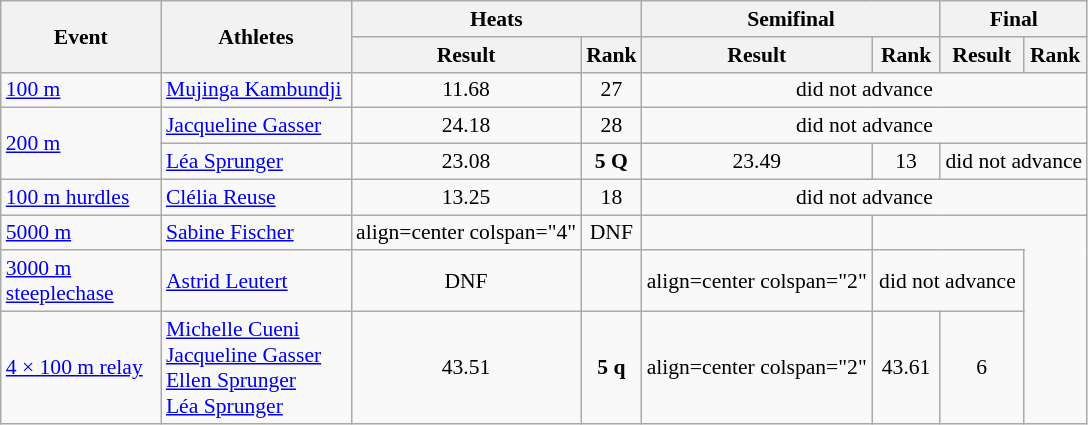<table class="wikitable" border="1" style="font-size:90%">
<tr>
<th rowspan="2" width=100>Event</th>
<th rowspan="2" width=120>Athletes</th>
<th colspan="2">Heats</th>
<th colspan="2">Semifinal</th>
<th colspan="2">Final</th>
</tr>
<tr>
<th>Result</th>
<th>Rank</th>
<th>Result</th>
<th>Rank</th>
<th>Result</th>
<th>Rank</th>
</tr>
<tr>
<td><a href='#'>100 m</a></td>
<td><a href='#'>Mujinga Kambundji</a></td>
<td align=center>11.68</td>
<td align=center>27</td>
<td align=center colspan="4">did not advance</td>
</tr>
<tr>
<td rowspan=2><a href='#'>200 m</a></td>
<td><a href='#'>Jacqueline Gasser</a></td>
<td align=center>24.18</td>
<td align=center>28</td>
<td align=center colspan="4">did not advance</td>
</tr>
<tr>
<td><a href='#'>Léa Sprunger</a></td>
<td align=center>23.08</td>
<td align=center><strong>5 Q</strong></td>
<td align=center>23.49</td>
<td align=center>13</td>
<td align=center colspan="2">did not advance</td>
</tr>
<tr>
<td><a href='#'>100 m hurdles</a></td>
<td><a href='#'>Clélia Reuse</a></td>
<td align=center>13.25</td>
<td align=center>18</td>
<td align=center colspan="4">did not advance</td>
</tr>
<tr>
<td><a href='#'>5000 m</a></td>
<td><a href='#'>Sabine Fischer</a></td>
<td>align=center colspan="4" </td>
<td align=center>DNF</td>
<td align=center></td>
</tr>
<tr>
<td><a href='#'>3000 m steeplechase</a></td>
<td><a href='#'>Astrid Leutert</a></td>
<td align=center>DNF</td>
<td align=center></td>
<td>align=center colspan="2" </td>
<td align=center colspan="2">did not advance</td>
</tr>
<tr>
<td><a href='#'>4 × 100 m relay</a></td>
<td><a href='#'>Michelle Cueni</a><br><a href='#'>Jacqueline Gasser</a><br><a href='#'>Ellen Sprunger</a><br><a href='#'>Léa Sprunger</a></td>
<td align=center>43.51</td>
<td align=center><strong>5 q</strong></td>
<td>align=center colspan="2" </td>
<td align=center>43.61</td>
<td align=center>6</td>
</tr>
</table>
